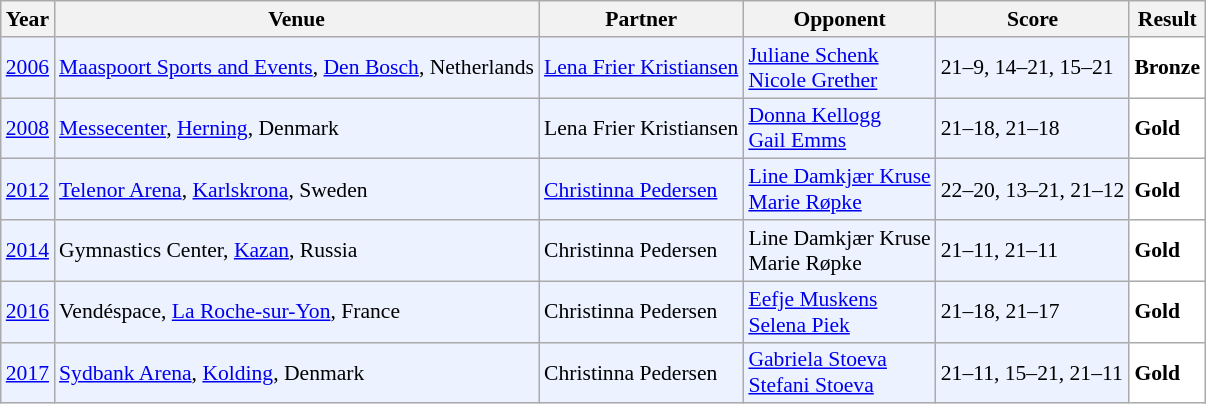<table class="sortable wikitable" style="font-size: 90%;">
<tr>
<th>Year</th>
<th>Venue</th>
<th>Partner</th>
<th>Opponent</th>
<th>Score</th>
<th>Result</th>
</tr>
<tr style="background:#ECF2FF">
<td align="center"><a href='#'>2006</a></td>
<td align="left"><a href='#'>Maaspoort Sports and Events</a>, <a href='#'>Den Bosch</a>, Netherlands</td>
<td align="left"> <a href='#'>Lena Frier Kristiansen</a></td>
<td align="left"> <a href='#'>Juliane Schenk</a><br> <a href='#'>Nicole Grether</a></td>
<td align="left">21–9, 14–21, 15–21</td>
<td style="text-align:left; background:white"> <strong>Bronze</strong></td>
</tr>
<tr style="background:#ECF2FF">
<td align="center"><a href='#'>2008</a></td>
<td align="left"><a href='#'>Messecenter</a>, <a href='#'>Herning</a>, Denmark</td>
<td align="left"> Lena Frier Kristiansen</td>
<td align="left"> <a href='#'>Donna Kellogg</a><br> <a href='#'>Gail Emms</a></td>
<td align="left">21–18, 21–18</td>
<td style="text-align:left; background:white"> <strong>Gold</strong></td>
</tr>
<tr style="background:#ECF2FF">
<td align="center"><a href='#'>2012</a></td>
<td align="left"><a href='#'>Telenor Arena</a>, <a href='#'>Karlskrona</a>, Sweden</td>
<td align="left"> <a href='#'>Christinna Pedersen</a></td>
<td align="left"> <a href='#'>Line Damkjær Kruse</a><br> <a href='#'>Marie Røpke</a></td>
<td align="left">22–20, 13–21, 21–12</td>
<td style="text-align:left; background:white"> <strong>Gold</strong></td>
</tr>
<tr style="background:#ECF2FF">
<td align="center"><a href='#'>2014</a></td>
<td align="left">Gymnastics Center, <a href='#'>Kazan</a>, Russia</td>
<td align="left"> Christinna Pedersen</td>
<td align="left"> Line Damkjær Kruse<br> Marie Røpke</td>
<td align="left">21–11, 21–11</td>
<td style="text-align:left; background:white"> <strong>Gold</strong></td>
</tr>
<tr style="background:#ECF2FF">
<td align="center"><a href='#'>2016</a></td>
<td align="left">Vendéspace, <a href='#'>La Roche-sur-Yon</a>, France</td>
<td align="left"> Christinna Pedersen</td>
<td align="left"> <a href='#'>Eefje Muskens</a><br> <a href='#'>Selena Piek</a></td>
<td align="left">21–18, 21–17</td>
<td style="text-align:left; background:white"> <strong>Gold</strong></td>
</tr>
<tr style="background:#ECF2FF">
<td align="center"><a href='#'>2017</a></td>
<td align="left"><a href='#'>Sydbank Arena</a>, <a href='#'>Kolding</a>, Denmark</td>
<td align="left"> Christinna Pedersen</td>
<td align="left"> <a href='#'>Gabriela Stoeva</a><br> <a href='#'>Stefani Stoeva</a></td>
<td align="left">21–11, 15–21, 21–11</td>
<td style="text-align:left; background:white"> <strong>Gold</strong></td>
</tr>
</table>
